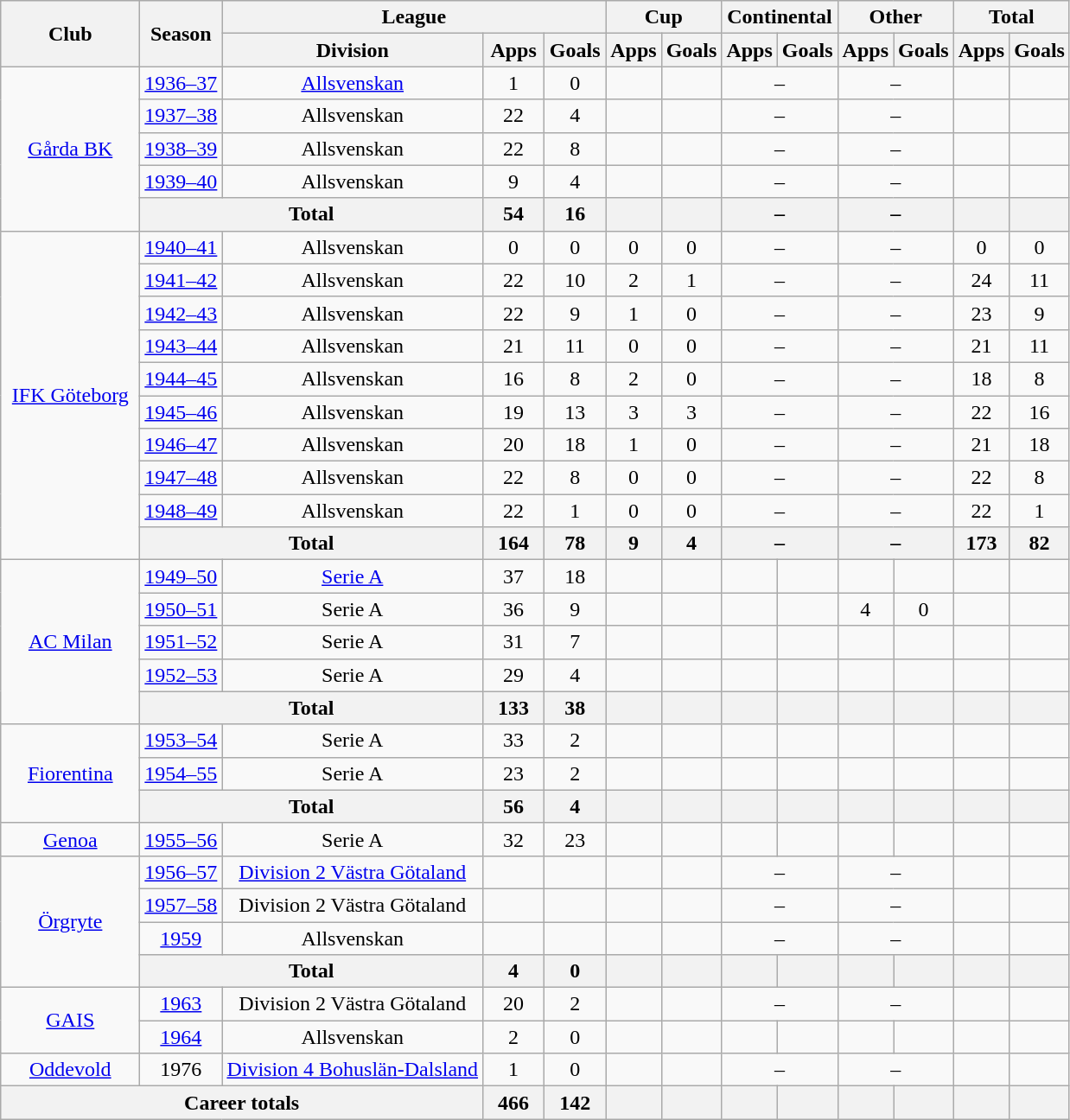<table class="wikitable" style="text-align:center">
<tr>
<th rowspan="2" style="width:100px;">Club</th>
<th rowspan="2">Season</th>
<th colspan="3">League</th>
<th colspan="2">Cup</th>
<th colspan="2">Continental</th>
<th colspan="2">Other</th>
<th colspan="2">Total</th>
</tr>
<tr>
<th>Division</th>
<th width="40">Apps</th>
<th width="40">Goals</th>
<th>Apps</th>
<th>Goals</th>
<th>Apps</th>
<th>Goals</th>
<th>Apps</th>
<th>Goals</th>
<th>Apps</th>
<th>Goals</th>
</tr>
<tr>
<td rowspan="5"><a href='#'>Gårda BK</a></td>
<td><a href='#'>1936–37</a></td>
<td><a href='#'>Allsvenskan</a></td>
<td>1</td>
<td>0</td>
<td></td>
<td></td>
<td colspan="2">–</td>
<td colspan="2">–</td>
<td></td>
<td></td>
</tr>
<tr>
<td><a href='#'>1937–38</a></td>
<td>Allsvenskan</td>
<td>22</td>
<td>4</td>
<td></td>
<td></td>
<td colspan="2">–</td>
<td colspan="2">–</td>
<td></td>
<td></td>
</tr>
<tr>
<td><a href='#'>1938–39</a></td>
<td>Allsvenskan</td>
<td>22</td>
<td>8</td>
<td></td>
<td></td>
<td colspan="2">–</td>
<td colspan="2">–</td>
<td></td>
<td></td>
</tr>
<tr>
<td><a href='#'>1939–40</a></td>
<td>Allsvenskan</td>
<td>9</td>
<td>4</td>
<td></td>
<td></td>
<td colspan="2">–</td>
<td colspan="2">–</td>
<td></td>
<td></td>
</tr>
<tr>
<th colspan="2">Total</th>
<th>54</th>
<th>16</th>
<th></th>
<th></th>
<th colspan="2">–</th>
<th colspan="2">–</th>
<th></th>
<th></th>
</tr>
<tr>
<td rowspan="10"><a href='#'>IFK Göteborg</a></td>
<td><a href='#'>1940–41</a></td>
<td>Allsvenskan</td>
<td>0</td>
<td>0</td>
<td>0</td>
<td>0</td>
<td colspan="2">–</td>
<td colspan="2">–</td>
<td>0</td>
<td>0</td>
</tr>
<tr>
<td><a href='#'>1941–42</a></td>
<td>Allsvenskan</td>
<td>22</td>
<td>10</td>
<td>2</td>
<td>1</td>
<td colspan="2">–</td>
<td colspan="2">–</td>
<td>24</td>
<td>11</td>
</tr>
<tr>
<td><a href='#'>1942–43</a></td>
<td>Allsvenskan</td>
<td>22</td>
<td>9</td>
<td>1</td>
<td>0</td>
<td colspan="2">–</td>
<td colspan="2">–</td>
<td>23</td>
<td>9</td>
</tr>
<tr>
<td><a href='#'>1943–44</a></td>
<td>Allsvenskan</td>
<td>21</td>
<td>11</td>
<td>0</td>
<td>0</td>
<td colspan="2">–</td>
<td colspan="2">–</td>
<td>21</td>
<td>11</td>
</tr>
<tr>
<td><a href='#'>1944–45</a></td>
<td>Allsvenskan</td>
<td>16</td>
<td>8</td>
<td>2</td>
<td>0</td>
<td colspan="2">–</td>
<td colspan="2">–</td>
<td>18</td>
<td>8</td>
</tr>
<tr>
<td><a href='#'>1945–46</a></td>
<td>Allsvenskan</td>
<td>19</td>
<td>13</td>
<td>3</td>
<td>3</td>
<td colspan="2">–</td>
<td colspan="2">–</td>
<td>22</td>
<td>16</td>
</tr>
<tr>
<td><a href='#'>1946–47</a></td>
<td>Allsvenskan</td>
<td>20</td>
<td>18</td>
<td>1</td>
<td>0</td>
<td colspan="2">–</td>
<td colspan="2">–</td>
<td>21</td>
<td>18</td>
</tr>
<tr>
<td><a href='#'>1947–48</a></td>
<td>Allsvenskan</td>
<td>22</td>
<td>8</td>
<td>0</td>
<td>0</td>
<td colspan="2">–</td>
<td colspan="2">–</td>
<td>22</td>
<td>8</td>
</tr>
<tr>
<td><a href='#'>1948–49</a></td>
<td>Allsvenskan</td>
<td>22</td>
<td>1</td>
<td>0</td>
<td>0</td>
<td colspan="2">–</td>
<td colspan="2">–</td>
<td>22</td>
<td>1</td>
</tr>
<tr>
<th colspan="2">Total</th>
<th>164</th>
<th>78</th>
<th>9</th>
<th>4</th>
<th colspan="2">–</th>
<th colspan="2">–</th>
<th>173</th>
<th>82</th>
</tr>
<tr>
<td rowspan="5"><a href='#'>AC Milan</a></td>
<td><a href='#'>1949–50</a></td>
<td><a href='#'>Serie A</a></td>
<td>37</td>
<td>18</td>
<td></td>
<td></td>
<td></td>
<td></td>
<td></td>
<td></td>
<td></td>
<td></td>
</tr>
<tr>
<td><a href='#'>1950–51</a></td>
<td>Serie A</td>
<td>36</td>
<td>9</td>
<td></td>
<td></td>
<td></td>
<td></td>
<td>4</td>
<td>0</td>
<td></td>
<td></td>
</tr>
<tr>
<td><a href='#'>1951–52</a></td>
<td>Serie A</td>
<td>31</td>
<td>7</td>
<td></td>
<td></td>
<td></td>
<td></td>
<td></td>
<td></td>
<td></td>
<td></td>
</tr>
<tr>
<td><a href='#'>1952–53</a></td>
<td>Serie A</td>
<td>29</td>
<td>4</td>
<td></td>
<td></td>
<td></td>
<td></td>
<td></td>
<td></td>
<td></td>
<td></td>
</tr>
<tr>
<th colspan="2">Total</th>
<th>133</th>
<th>38</th>
<th></th>
<th></th>
<th></th>
<th></th>
<th></th>
<th></th>
<th></th>
<th></th>
</tr>
<tr>
<td rowspan="3"><a href='#'>Fiorentina</a></td>
<td><a href='#'>1953–54</a></td>
<td>Serie A</td>
<td>33</td>
<td>2</td>
<td></td>
<td></td>
<td></td>
<td></td>
<td></td>
<td></td>
<td></td>
<td></td>
</tr>
<tr>
<td><a href='#'>1954–55</a></td>
<td>Serie A</td>
<td>23</td>
<td>2</td>
<td></td>
<td></td>
<td></td>
<td></td>
<td></td>
<td></td>
<td></td>
<td></td>
</tr>
<tr>
<th colspan="2">Total</th>
<th>56</th>
<th>4</th>
<th></th>
<th></th>
<th></th>
<th></th>
<th></th>
<th></th>
<th></th>
<th></th>
</tr>
<tr>
<td><a href='#'>Genoa</a></td>
<td><a href='#'>1955–56</a></td>
<td>Serie A</td>
<td>32</td>
<td>23</td>
<td></td>
<td></td>
<td></td>
<td></td>
<td></td>
<td></td>
<td></td>
<td></td>
</tr>
<tr>
<td rowspan="4"><a href='#'>Örgryte</a></td>
<td><a href='#'>1956–57</a></td>
<td><a href='#'>Division 2 Västra Götaland</a></td>
<td></td>
<td></td>
<td></td>
<td></td>
<td colspan="2">–</td>
<td colspan="2">–</td>
<td></td>
<td></td>
</tr>
<tr>
<td><a href='#'>1957–58</a></td>
<td>Division 2 Västra Götaland</td>
<td></td>
<td></td>
<td></td>
<td></td>
<td colspan="2">–</td>
<td colspan="2">–</td>
<td></td>
<td></td>
</tr>
<tr>
<td><a href='#'>1959</a></td>
<td>Allsvenskan</td>
<td></td>
<td></td>
<td></td>
<td></td>
<td colspan="2">–</td>
<td colspan="2">–</td>
<td></td>
<td></td>
</tr>
<tr>
<th colspan="2">Total</th>
<th>4</th>
<th>0</th>
<th></th>
<th></th>
<th></th>
<th></th>
<th></th>
<th></th>
<th></th>
<th></th>
</tr>
<tr>
<td rowspan="2"><a href='#'>GAIS</a></td>
<td><a href='#'>1963</a></td>
<td>Division 2 Västra Götaland</td>
<td>20</td>
<td>2</td>
<td></td>
<td></td>
<td colspan="2">–</td>
<td colspan="2">–</td>
<td></td>
<td></td>
</tr>
<tr>
<td><a href='#'>1964</a></td>
<td>Allsvenskan</td>
<td>2</td>
<td>0</td>
<td></td>
<td></td>
<td></td>
<td></td>
<td></td>
<td></td>
<td></td>
<td></td>
</tr>
<tr>
<td><a href='#'>Oddevold</a></td>
<td>1976</td>
<td><a href='#'>Division 4 Bohuslän-Dalsland</a></td>
<td>1</td>
<td>0</td>
<td></td>
<td></td>
<td colspan="2">–</td>
<td colspan="2">–</td>
<td></td>
<td></td>
</tr>
<tr>
<th colspan="3">Career totals</th>
<th>466</th>
<th>142</th>
<th></th>
<th></th>
<th></th>
<th></th>
<th></th>
<th></th>
<th></th>
<th></th>
</tr>
</table>
